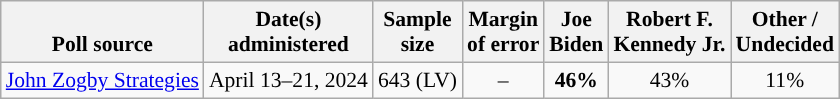<table class="wikitable sortable mw-datatable" style="font-size:90%;text-align:center;line-height:17px">
<tr valign=bottom>
<th>Poll source</th>
<th>Date(s)<br>administered</th>
<th>Sample<br>size</th>
<th>Margin<br>of error</th>
<th class="unsortable">Joe<br>Biden<br></th>
<th class="unsortable">Robert F.<br>Kennedy Jr.<br></th>
<th class="unsortable">Other /<br>Undecided</th>
</tr>
<tr>
<td style="text-align:left;"><a href='#'>John Zogby Strategies</a></td>
<td data-sort-value="2024-05-01">April 13–21, 2024</td>
<td>643 (LV)</td>
<td>–</td>
<td style="color:black;background-color:"><strong>46%</strong></td>
<td>43%</td>
<td>11%</td>
</tr>
</table>
